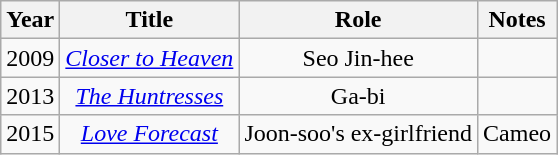<table class="wikitable" style="text-align:center;">
<tr>
<th>Year</th>
<th>Title</th>
<th>Role</th>
<th class="unsortable">Notes</th>
</tr>
<tr>
<td>2009</td>
<td><em><a href='#'>Closer to Heaven</a></em></td>
<td>Seo Jin-hee</td>
<td></td>
</tr>
<tr>
<td>2013</td>
<td><em><a href='#'>The Huntresses</a></em></td>
<td>Ga-bi</td>
<td></td>
</tr>
<tr>
<td>2015</td>
<td><em><a href='#'>Love Forecast</a></em></td>
<td>Joon-soo's ex-girlfriend</td>
<td>Cameo</td>
</tr>
</table>
